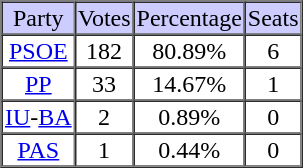<table style="float:right;"  border="1"  cellspacing="0" cellpadding="1.5px">
<tr style="text-align:center; background:#ccf;">
<td>Party</td>
<td>Votes</td>
<td>Percentage</td>
<td>Seats</td>
</tr>
<tr style="text-align:center;">
<td><a href='#'>PSOE</a></td>
<td>182</td>
<td>80.89%</td>
<td>6</td>
</tr>
<tr style="text-align:center;">
<td><a href='#'>PP</a></td>
<td>33</td>
<td>14.67%</td>
<td>1</td>
</tr>
<tr style="text-align:center;">
<td><a href='#'>IU</a>-<a href='#'>BA</a></td>
<td>2</td>
<td>0.89%</td>
<td>0</td>
</tr>
<tr style="text-align:center;">
<td><a href='#'>PAS</a></td>
<td>1</td>
<td>0.44%</td>
<td>0</td>
</tr>
</table>
